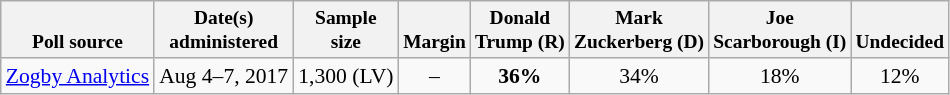<table class="wikitable sortable" style="font-size:90%;text-align:center;">
<tr valign=bottom style="font-size:90%;">
<th>Poll source</th>
<th>Date(s)<br>administered</th>
<th>Sample<br>size</th>
<th>Margin<br></th>
<th>Donald<br>Trump (R)</th>
<th>Mark<br>Zuckerberg (D)</th>
<th>Joe<br>Scarborough (I)</th>
<th>Undecided</th>
</tr>
<tr>
<td style="text-align:left;"><a href='#'>Zogby Analytics</a></td>
<td>Aug 4–7, 2017</td>
<td>1,300 (LV)</td>
<td>–</td>
<td><strong>36%</strong></td>
<td>34%</td>
<td>18%</td>
<td>12%</td>
</tr>
</table>
